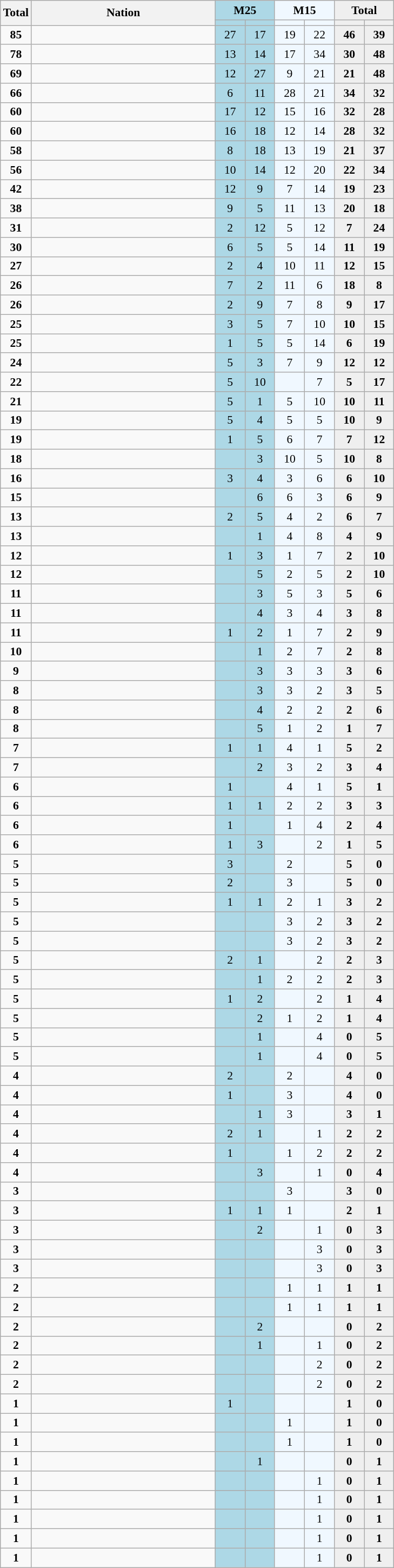<table class="sortable wikitable" style=font-size:90%>
<tr>
<th style="width:30px;" rowspan="2">Total</th>
<th style="width:220px;" rowspan="2">Nation</th>
<th style="background-color:lightblue;" colspan="2">M25</th>
<th style="background-color:#f0f8ff;" colspan="2">M15</th>
<th style="background-color:#efefef;" colspan="2">Total</th>
</tr>
<tr>
<th style="width:30px; background-color:lightblue;"></th>
<th style="width:30px; background-color:lightblue;"></th>
<th style="width:30px; background-color:#f0f8ff;"></th>
<th style="width:30px; background-color:#f0f8ff;"></th>
<th style="width:30px; background-color:#efefef;"></th>
<th style="width:30px; background-color:#efefef;"></th>
</tr>
<tr align=center>
<td rowspan="1"><strong>85</strong></td>
<td align=left></td>
<td bgcolor=lightblue>27</td>
<td bgcolor=lightblue>17</td>
<td bgcolor=#f0f8ff>19</td>
<td bgcolor=#f0f8ff>22</td>
<td bgcolor=#efefef><strong>46</strong></td>
<td bgcolor=#efefef><strong>39</strong></td>
</tr>
<tr align=center>
<td rowspan="1"><strong>78</strong></td>
<td align=left></td>
<td bgcolor=lightblue>13</td>
<td bgcolor=lightblue>14</td>
<td bgcolor=#f0f8ff>17</td>
<td bgcolor=#f0f8ff>34</td>
<td bgcolor=#efefef><strong>30</strong></td>
<td bgcolor=#efefef><strong>48</strong></td>
</tr>
<tr align=center>
<td rowspan="1"><strong>69</strong></td>
<td align=left></td>
<td bgcolor=lightblue>12</td>
<td bgcolor=lightblue>27</td>
<td bgcolor=#f0f8ff>9</td>
<td bgcolor=#f0f8ff>21</td>
<td bgcolor=#efefef><strong>21</strong></td>
<td bgcolor=#efefef><strong>48</strong></td>
</tr>
<tr align=center>
<td rowspan="1"><strong>66</strong></td>
<td align=left></td>
<td bgcolor=lightblue>6</td>
<td bgcolor=lightblue>11</td>
<td bgcolor=#f0f8ff>28</td>
<td bgcolor=#f0f8ff>21</td>
<td bgcolor=#efefef><strong>34</strong></td>
<td bgcolor=#efefef><strong>32</strong></td>
</tr>
<tr align=center>
<td rowspan="1"><strong>60</strong></td>
<td align=left></td>
<td bgcolor=lightblue>17</td>
<td bgcolor=lightblue>12</td>
<td bgcolor=#f0f8ff>15</td>
<td bgcolor=#f0f8ff>16</td>
<td bgcolor=#efefef><strong>32</strong></td>
<td bgcolor=#efefef><strong>28</strong></td>
</tr>
<tr align=center>
<td rowspan="1"><strong>60</strong></td>
<td align=left></td>
<td bgcolor=lightblue>16</td>
<td bgcolor=lightblue>18</td>
<td bgcolor=#f0f8ff>12</td>
<td bgcolor=#f0f8ff>14</td>
<td bgcolor=#efefef><strong>28</strong></td>
<td bgcolor=#efefef><strong>32</strong></td>
</tr>
<tr align=center>
<td rowspan="1"><strong>58</strong></td>
<td align=left></td>
<td bgcolor=lightblue>8</td>
<td bgcolor=lightblue>18</td>
<td bgcolor=#f0f8ff>13</td>
<td bgcolor=#f0f8ff>19</td>
<td bgcolor=#efefef><strong>21</strong></td>
<td bgcolor=#efefef><strong>37</strong></td>
</tr>
<tr align=center>
<td rowspan="1"><strong>56</strong></td>
<td align=left></td>
<td bgcolor=lightblue>10</td>
<td bgcolor=lightblue>14</td>
<td bgcolor=#f0f8ff>12</td>
<td bgcolor=#f0f8ff>20</td>
<td bgcolor=#efefef><strong>22</strong></td>
<td bgcolor=#efefef><strong>34</strong></td>
</tr>
<tr align=center>
<td rowspan="1"><strong>42</strong></td>
<td align=left></td>
<td bgcolor=lightblue>12</td>
<td bgcolor=lightblue>9</td>
<td bgcolor=#f0f8ff>7</td>
<td bgcolor=#f0f8ff>14</td>
<td bgcolor=#efefef><strong>19</strong></td>
<td bgcolor=#efefef><strong>23</strong></td>
</tr>
<tr align=center>
<td rowspan="1"><strong>38</strong></td>
<td align=left></td>
<td bgcolor=lightblue>9</td>
<td bgcolor=lightblue>5</td>
<td bgcolor=#f0f8ff>11</td>
<td bgcolor=#f0f8ff>13</td>
<td bgcolor=#efefef><strong>20</strong></td>
<td bgcolor=#efefef><strong>18</strong></td>
</tr>
<tr align=center>
<td rowspan="1"><strong>31</strong></td>
<td align=left></td>
<td bgcolor=lightblue>2</td>
<td bgcolor=lightblue>12</td>
<td bgcolor=#f0f8ff>5</td>
<td bgcolor=#f0f8ff>12</td>
<td bgcolor=#efefef><strong>7</strong></td>
<td bgcolor=#efefef><strong>24</strong></td>
</tr>
<tr align=center>
<td rowspan="1"><strong>30</strong></td>
<td align=left></td>
<td bgcolor=lightblue>6</td>
<td bgcolor=lightblue>5</td>
<td bgcolor=#f0f8ff>5</td>
<td bgcolor=#f0f8ff>14</td>
<td bgcolor=#efefef><strong>11</strong></td>
<td bgcolor=#efefef><strong>19</strong></td>
</tr>
<tr align=center>
<td rowspan="1"><strong>27</strong></td>
<td align=left></td>
<td bgcolor=lightblue>2</td>
<td bgcolor=lightblue>4</td>
<td bgcolor=#f0f8ff>10</td>
<td bgcolor=#f0f8ff>11</td>
<td bgcolor=#efefef><strong>12</strong></td>
<td bgcolor=#efefef><strong>15</strong></td>
</tr>
<tr align=center>
<td rowspan="1"><strong>26</strong></td>
<td align=left></td>
<td bgcolor=lightblue>7</td>
<td bgcolor=lightblue>2</td>
<td bgcolor=#f0f8ff>11</td>
<td bgcolor=#f0f8ff>6</td>
<td bgcolor=#efefef><strong>18</strong></td>
<td bgcolor=#efefef><strong>8</strong></td>
</tr>
<tr align=center>
<td rowspan="1"><strong>26</strong></td>
<td align=left></td>
<td bgcolor=lightblue>2</td>
<td bgcolor=lightblue>9</td>
<td bgcolor=#f0f8ff>7</td>
<td bgcolor=#f0f8ff>8</td>
<td bgcolor=#efefef><strong>9</strong></td>
<td bgcolor=#efefef><strong>17</strong></td>
</tr>
<tr align=center>
<td rowspan="1"><strong>25</strong></td>
<td align=left></td>
<td bgcolor=lightblue>3</td>
<td bgcolor=lightblue>5</td>
<td bgcolor=#f0f8ff>7</td>
<td bgcolor=#f0f8ff>10</td>
<td bgcolor=#efefef><strong>10</strong></td>
<td bgcolor=#efefef><strong>15</strong></td>
</tr>
<tr align=center>
<td rowspan="1"><strong>25</strong></td>
<td align=left></td>
<td bgcolor=lightblue>1</td>
<td bgcolor=lightblue>5</td>
<td bgcolor=#f0f8ff>5</td>
<td bgcolor=#f0f8ff>14</td>
<td bgcolor=#efefef><strong>6</strong></td>
<td bgcolor=#efefef><strong>19</strong></td>
</tr>
<tr align=center>
<td rowspan="1"><strong>24</strong></td>
<td align=left></td>
<td bgcolor=lightblue>5</td>
<td bgcolor=lightblue>3</td>
<td bgcolor=#f0f8ff>7</td>
<td bgcolor=#f0f8ff>9</td>
<td bgcolor=#efefef><strong>12</strong></td>
<td bgcolor=#efefef><strong>12</strong></td>
</tr>
<tr align=center>
<td rowspan="1"><strong>22</strong></td>
<td align=left></td>
<td bgcolor=lightblue>5</td>
<td bgcolor=lightblue>10</td>
<td bgcolor=#f0f8ff></td>
<td bgcolor=#f0f8ff>7</td>
<td bgcolor=#efefef><strong>5</strong></td>
<td bgcolor=#efefef><strong>17</strong></td>
</tr>
<tr align=center>
<td rowspan="1"><strong>21</strong></td>
<td align=left></td>
<td bgcolor=lightblue>5</td>
<td bgcolor=lightblue>1</td>
<td bgcolor=#f0f8ff>5</td>
<td bgcolor=#f0f8ff>10</td>
<td bgcolor=#efefef><strong>10</strong></td>
<td bgcolor=#efefef><strong>11</strong></td>
</tr>
<tr align=center>
<td rowspan="1"><strong>19</strong></td>
<td align=left></td>
<td bgcolor=lightblue>5</td>
<td bgcolor=lightblue>4</td>
<td bgcolor=#f0f8ff>5</td>
<td bgcolor=#f0f8ff>5</td>
<td bgcolor=#efefef><strong>10</strong></td>
<td bgcolor=#efefef><strong>9</strong></td>
</tr>
<tr align=center>
<td rowspan="1"><strong>19</strong></td>
<td align=left></td>
<td bgcolor=lightblue>1</td>
<td bgcolor=lightblue>5</td>
<td bgcolor=#f0f8ff>6</td>
<td bgcolor=#f0f8ff>7</td>
<td bgcolor=#efefef><strong>7</strong></td>
<td bgcolor=#efefef><strong>12</strong></td>
</tr>
<tr align=center>
<td rowspan="1"><strong>18</strong></td>
<td align=left></td>
<td bgcolor=lightblue></td>
<td bgcolor=lightblue>3</td>
<td bgcolor=#f0f8ff>10</td>
<td bgcolor=#f0f8ff>5</td>
<td bgcolor=#efefef><strong>10</strong></td>
<td bgcolor=#efefef><strong>8</strong></td>
</tr>
<tr align=center>
<td rowspan="1"><strong>16</strong></td>
<td align=left></td>
<td bgcolor=lightblue>3</td>
<td bgcolor=lightblue>4</td>
<td bgcolor=#f0f8ff>3</td>
<td bgcolor=#f0f8ff>6</td>
<td bgcolor=#efefef><strong>6</strong></td>
<td bgcolor=#efefef><strong>10</strong></td>
</tr>
<tr align=center>
<td rowspan="1"><strong>15</strong></td>
<td align=left></td>
<td bgcolor=lightblue></td>
<td bgcolor=lightblue>6</td>
<td bgcolor=#f0f8ff>6</td>
<td bgcolor=#f0f8ff>3</td>
<td bgcolor=#efefef><strong>6</strong></td>
<td bgcolor=#efefef><strong>9</strong></td>
</tr>
<tr align=center>
<td rowspan="1"><strong>13</strong></td>
<td align=left></td>
<td bgcolor=lightblue>2</td>
<td bgcolor=lightblue>5</td>
<td bgcolor=#f0f8ff>4</td>
<td bgcolor=#f0f8ff>2</td>
<td bgcolor=#efefef><strong>6</strong></td>
<td bgcolor=#efefef><strong>7</strong></td>
</tr>
<tr align=center>
<td rowspan="1"><strong>13</strong></td>
<td align=left></td>
<td bgcolor=lightblue></td>
<td bgcolor=lightblue>1</td>
<td bgcolor=#f0f8ff>4</td>
<td bgcolor=#f0f8ff>8</td>
<td bgcolor=#efefef><strong>4</strong></td>
<td bgcolor=#efefef><strong>9</strong></td>
</tr>
<tr align=center>
<td rowspan="1"><strong>12</strong></td>
<td align=left></td>
<td bgcolor=lightblue>1</td>
<td bgcolor=lightblue>3</td>
<td bgcolor=#f0f8ff>1</td>
<td bgcolor=#f0f8ff>7</td>
<td bgcolor=#efefef><strong>2</strong></td>
<td bgcolor=#efefef><strong>10</strong></td>
</tr>
<tr align=center>
<td rowspan="1"><strong>12</strong></td>
<td align=left></td>
<td bgcolor=lightblue></td>
<td bgcolor=lightblue>5</td>
<td bgcolor=#f0f8ff>2</td>
<td bgcolor=#f0f8ff>5</td>
<td bgcolor=#efefef><strong>2</strong></td>
<td bgcolor=#efefef><strong>10</strong></td>
</tr>
<tr align=center>
<td rowspan="1"><strong>11</strong></td>
<td align=left></td>
<td bgcolor=lightblue></td>
<td bgcolor=lightblue>3</td>
<td bgcolor=#f0f8ff>5</td>
<td bgcolor=#f0f8ff>3</td>
<td bgcolor=#efefef><strong>5</strong></td>
<td bgcolor=#efefef><strong>6</strong></td>
</tr>
<tr align=center>
<td rowspan="1"><strong>11</strong></td>
<td align=left></td>
<td bgcolor=lightblue></td>
<td bgcolor=lightblue>4</td>
<td bgcolor=#f0f8ff>3</td>
<td bgcolor=#f0f8ff>4</td>
<td bgcolor=#efefef><strong>3</strong></td>
<td bgcolor=#efefef><strong>8</strong></td>
</tr>
<tr align=center>
<td rowspan="1"><strong>11</strong></td>
<td align=left></td>
<td bgcolor=lightblue>1</td>
<td bgcolor=lightblue>2</td>
<td bgcolor=#f0f8ff>1</td>
<td bgcolor=#f0f8ff>7</td>
<td bgcolor=#efefef><strong>2</strong></td>
<td bgcolor=#efefef><strong>9</strong></td>
</tr>
<tr align=center>
<td rowspan="1"><strong>10</strong></td>
<td align=left></td>
<td bgcolor=lightblue></td>
<td bgcolor=lightblue>1</td>
<td bgcolor=#f0f8ff>2</td>
<td bgcolor=#f0f8ff>7</td>
<td bgcolor=#efefef><strong>2</strong></td>
<td bgcolor=#efefef><strong>8</strong></td>
</tr>
<tr align=center>
<td rowspan="1"><strong>9</strong></td>
<td align=left></td>
<td bgcolor=lightblue></td>
<td bgcolor=lightblue>3</td>
<td bgcolor=#f0f8ff>3</td>
<td bgcolor=#f0f8ff>3</td>
<td bgcolor=#efefef><strong>3</strong></td>
<td bgcolor=#efefef><strong>6</strong></td>
</tr>
<tr align=center>
<td rowspan="1"><strong>8</strong></td>
<td align=left></td>
<td bgcolor=lightblue></td>
<td bgcolor=lightblue>3</td>
<td bgcolor=#f0f8ff>3</td>
<td bgcolor=#f0f8ff>2</td>
<td bgcolor=#efefef><strong>3</strong></td>
<td bgcolor=#efefef><strong>5</strong></td>
</tr>
<tr align=center>
<td rowspan="1"><strong>8</strong></td>
<td align=left></td>
<td bgcolor=lightblue></td>
<td bgcolor=lightblue>4</td>
<td bgcolor=#f0f8ff>2</td>
<td bgcolor=#f0f8ff>2</td>
<td bgcolor=#efefef><strong>2</strong></td>
<td bgcolor=#efefef><strong>6</strong></td>
</tr>
<tr align=center>
<td rowspan="1"><strong>8</strong></td>
<td align=left></td>
<td bgcolor=lightblue></td>
<td bgcolor=lightblue>5</td>
<td bgcolor=#f0f8ff>1</td>
<td bgcolor=#f0f8ff>2</td>
<td bgcolor=#efefef><strong>1</strong></td>
<td bgcolor=#efefef><strong>7</strong></td>
</tr>
<tr align=center>
<td rowspan="1"><strong>7</strong></td>
<td align=left></td>
<td bgcolor=lightblue>1</td>
<td bgcolor=lightblue>1</td>
<td bgcolor=#f0f8ff>4</td>
<td bgcolor=#f0f8ff>1</td>
<td bgcolor=#efefef><strong>5</strong></td>
<td bgcolor=#efefef><strong>2</strong></td>
</tr>
<tr align=center>
<td rowspan="1"><strong>7</strong></td>
<td align=left></td>
<td bgcolor=lightblue></td>
<td bgcolor=lightblue>2</td>
<td bgcolor=#f0f8ff>3</td>
<td bgcolor=#f0f8ff>2</td>
<td bgcolor=#efefef><strong>3</strong></td>
<td bgcolor=#efefef><strong>4</strong></td>
</tr>
<tr align=center>
<td rowspan="1"><strong>6</strong></td>
<td align=left></td>
<td bgcolor=lightblue>1</td>
<td bgcolor=lightblue></td>
<td bgcolor=#f0f8ff>4</td>
<td bgcolor=#f0f8ff>1</td>
<td bgcolor=#efefef><strong>5</strong></td>
<td bgcolor=#efefef><strong>1</strong></td>
</tr>
<tr align=center>
<td rowspan="1"><strong>6</strong></td>
<td align=left></td>
<td bgcolor=lightblue>1</td>
<td bgcolor=lightblue>1</td>
<td bgcolor=#f0f8ff>2</td>
<td bgcolor=#f0f8ff>2</td>
<td bgcolor=#efefef><strong>3</strong></td>
<td bgcolor=#efefef><strong>3</strong></td>
</tr>
<tr align=center>
<td rowspan="1"><strong>6</strong></td>
<td align=left></td>
<td bgcolor=lightblue>1</td>
<td bgcolor=lightblue></td>
<td bgcolor=#f0f8ff>1</td>
<td bgcolor=#f0f8ff>4</td>
<td bgcolor=#efefef><strong>2</strong></td>
<td bgcolor=#efefef><strong>4</strong></td>
</tr>
<tr align=center>
<td rowspan="1"><strong>6</strong></td>
<td align=left></td>
<td bgcolor=lightblue>1</td>
<td bgcolor=lightblue>3</td>
<td bgcolor=#f0f8ff></td>
<td bgcolor=#f0f8ff>2</td>
<td bgcolor=#efefef><strong>1</strong></td>
<td bgcolor=#efefef><strong>5</strong></td>
</tr>
<tr align=center>
<td rowspan="1"><strong>5</strong></td>
<td align=left></td>
<td bgcolor=lightblue>3</td>
<td bgcolor=lightblue></td>
<td bgcolor=#f0f8ff>2</td>
<td bgcolor=#f0f8ff></td>
<td bgcolor=#efefef><strong>5</strong></td>
<td bgcolor=#efefef><strong>0</strong></td>
</tr>
<tr align=center>
<td rowspan="1"><strong>5</strong></td>
<td align=left></td>
<td bgcolor=lightblue>2</td>
<td bgcolor=lightblue></td>
<td bgcolor=#f0f8ff>3</td>
<td bgcolor=#f0f8ff></td>
<td bgcolor=#efefef><strong>5</strong></td>
<td bgcolor=#efefef><strong>0</strong></td>
</tr>
<tr align=center>
<td rowspan="1"><strong>5</strong></td>
<td align=left></td>
<td bgcolor=lightblue>1</td>
<td bgcolor=lightblue>1</td>
<td bgcolor=#f0f8ff>2</td>
<td bgcolor=#f0f8ff>1</td>
<td bgcolor=#efefef><strong>3</strong></td>
<td bgcolor=#efefef><strong>2</strong></td>
</tr>
<tr align=center>
<td rowspan="1"><strong>5</strong></td>
<td align=left></td>
<td bgcolor=lightblue></td>
<td bgcolor=lightblue></td>
<td bgcolor=#f0f8ff>3</td>
<td bgcolor=#f0f8ff>2</td>
<td bgcolor=#efefef><strong>3</strong></td>
<td bgcolor=#efefef><strong>2</strong></td>
</tr>
<tr align=center>
<td rowspan="1"><strong>5</strong></td>
<td align=left></td>
<td bgcolor=lightblue></td>
<td bgcolor=lightblue></td>
<td bgcolor=#f0f8ff>3</td>
<td bgcolor=#f0f8ff>2</td>
<td bgcolor=#efefef><strong>3</strong></td>
<td bgcolor=#efefef><strong>2</strong></td>
</tr>
<tr align=center>
<td rowspan="1"><strong>5</strong></td>
<td align=left></td>
<td bgcolor=lightblue>2</td>
<td bgcolor=lightblue>1</td>
<td bgcolor=#f0f8ff></td>
<td bgcolor=#f0f8ff>2</td>
<td bgcolor=#efefef><strong>2</strong></td>
<td bgcolor=#efefef><strong>3</strong></td>
</tr>
<tr align=center>
<td rowspan="1"><strong>5</strong></td>
<td align=left></td>
<td bgcolor=lightblue></td>
<td bgcolor=lightblue>1</td>
<td bgcolor=#f0f8ff>2</td>
<td bgcolor=#f0f8ff>2</td>
<td bgcolor=#efefef><strong>2</strong></td>
<td bgcolor=#efefef><strong>3</strong></td>
</tr>
<tr align=center>
<td rowspan="1"><strong>5</strong></td>
<td align=left></td>
<td bgcolor=lightblue>1</td>
<td bgcolor=lightblue>2</td>
<td bgcolor=#f0f8ff></td>
<td bgcolor=#f0f8ff>2</td>
<td bgcolor=#efefef><strong>1</strong></td>
<td bgcolor=#efefef><strong>4</strong></td>
</tr>
<tr align=center>
<td rowspan="1"><strong>5</strong></td>
<td align=left></td>
<td bgcolor=lightblue></td>
<td bgcolor=lightblue>2</td>
<td bgcolor=#f0f8ff>1</td>
<td bgcolor=#f0f8ff>2</td>
<td bgcolor=#efefef><strong>1</strong></td>
<td bgcolor=#efefef><strong>4</strong></td>
</tr>
<tr align=center>
<td rowspan="1"><strong>5</strong></td>
<td align=left></td>
<td bgcolor=lightblue></td>
<td bgcolor=lightblue>1</td>
<td bgcolor=#f0f8ff></td>
<td bgcolor=#f0f8ff>4</td>
<td bgcolor=#efefef><strong>0</strong></td>
<td bgcolor=#efefef><strong>5</strong></td>
</tr>
<tr align=center>
<td rowspan="1"><strong>5</strong></td>
<td align=left></td>
<td bgcolor=lightblue></td>
<td bgcolor=lightblue>1</td>
<td bgcolor=#f0f8ff></td>
<td bgcolor=#f0f8ff>4</td>
<td bgcolor=#efefef><strong>0</strong></td>
<td bgcolor=#efefef><strong>5</strong></td>
</tr>
<tr align=center>
<td rowspan="1"><strong>4</strong></td>
<td align=left></td>
<td bgcolor=lightblue>2</td>
<td bgcolor=lightblue></td>
<td bgcolor=#f0f8ff>2</td>
<td bgcolor=#f0f8ff></td>
<td bgcolor=#efefef><strong>4</strong></td>
<td bgcolor=#efefef><strong>0</strong></td>
</tr>
<tr align=center>
<td rowspan="1"><strong>4</strong></td>
<td align=left></td>
<td bgcolor=lightblue>1</td>
<td bgcolor=lightblue></td>
<td bgcolor=#f0f8ff>3</td>
<td bgcolor=#f0f8ff></td>
<td bgcolor=#efefef><strong>4</strong></td>
<td bgcolor=#efefef><strong>0</strong></td>
</tr>
<tr align=center>
<td rowspan="1"><strong>4</strong></td>
<td align=left></td>
<td bgcolor=lightblue></td>
<td bgcolor=lightblue>1</td>
<td bgcolor=#f0f8ff>3</td>
<td bgcolor=#f0f8ff></td>
<td bgcolor=#efefef><strong>3</strong></td>
<td bgcolor=#efefef><strong>1</strong></td>
</tr>
<tr align=center>
<td rowspan="1"><strong>4</strong></td>
<td align=left></td>
<td bgcolor=lightblue>2</td>
<td bgcolor=lightblue>1</td>
<td bgcolor=#f0f8ff></td>
<td bgcolor=#f0f8ff>1</td>
<td bgcolor=#efefef><strong>2</strong></td>
<td bgcolor=#efefef><strong>2</strong></td>
</tr>
<tr align=center>
<td rowspan="1"><strong>4</strong></td>
<td align=left></td>
<td bgcolor=lightblue>1</td>
<td bgcolor=lightblue></td>
<td bgcolor=#f0f8ff>1</td>
<td bgcolor=#f0f8ff>2</td>
<td bgcolor=#efefef><strong>2</strong></td>
<td bgcolor=#efefef><strong>2</strong></td>
</tr>
<tr align=center>
<td rowspan="1"><strong>4</strong></td>
<td align=left></td>
<td bgcolor=lightblue></td>
<td bgcolor=lightblue>3</td>
<td bgcolor=#f0f8ff></td>
<td bgcolor=#f0f8ff>1</td>
<td bgcolor=#efefef><strong>0</strong></td>
<td bgcolor=#efefef><strong>4</strong></td>
</tr>
<tr align=center>
<td rowspan="1"><strong>3</strong></td>
<td align=left></td>
<td bgcolor=lightblue></td>
<td bgcolor=lightblue></td>
<td bgcolor=#f0f8ff>3</td>
<td bgcolor=#f0f8ff></td>
<td bgcolor=#efefef><strong>3</strong></td>
<td bgcolor=#efefef><strong>0</strong></td>
</tr>
<tr align=center>
<td rowspan="1"><strong>3</strong></td>
<td align=left></td>
<td bgcolor=lightblue>1</td>
<td bgcolor=lightblue>1</td>
<td bgcolor=#f0f8ff>1</td>
<td bgcolor=#f0f8ff></td>
<td bgcolor=#efefef><strong>2</strong></td>
<td bgcolor=#efefef><strong>1</strong></td>
</tr>
<tr align=center>
<td rowspan="1"><strong>3</strong></td>
<td align=left></td>
<td bgcolor=lightblue></td>
<td bgcolor=lightblue>2</td>
<td bgcolor=#f0f8ff></td>
<td bgcolor=#f0f8ff>1</td>
<td bgcolor=#efefef><strong>0</strong></td>
<td bgcolor=#efefef><strong>3</strong></td>
</tr>
<tr align=center>
<td rowspan="1"><strong>3</strong></td>
<td align=left></td>
<td bgcolor=lightblue></td>
<td bgcolor=lightblue></td>
<td bgcolor=#f0f8ff></td>
<td bgcolor=#f0f8ff>3</td>
<td bgcolor=#efefef><strong>0</strong></td>
<td bgcolor=#efefef><strong>3</strong></td>
</tr>
<tr align=center>
<td rowspan="1"><strong>3</strong></td>
<td align=left></td>
<td bgcolor=lightblue></td>
<td bgcolor=lightblue></td>
<td bgcolor=#f0f8ff></td>
<td bgcolor=#f0f8ff>3</td>
<td bgcolor=#efefef><strong>0</strong></td>
<td bgcolor=#efefef><strong>3</strong></td>
</tr>
<tr align=center>
<td rowspan="1"><strong>2</strong></td>
<td align=left></td>
<td bgcolor=lightblue></td>
<td bgcolor=lightblue></td>
<td bgcolor=#f0f8ff>1</td>
<td bgcolor=#f0f8ff>1</td>
<td bgcolor=#efefef><strong>1</strong></td>
<td bgcolor=#efefef><strong>1</strong></td>
</tr>
<tr align=center>
<td rowspan="1"><strong>2</strong></td>
<td align=left></td>
<td bgcolor=lightblue></td>
<td bgcolor=lightblue></td>
<td bgcolor=#f0f8ff>1</td>
<td bgcolor=#f0f8ff>1</td>
<td bgcolor=#efefef><strong>1</strong></td>
<td bgcolor=#efefef><strong>1</strong></td>
</tr>
<tr align=center>
<td rowspan="1"><strong>2</strong></td>
<td align=left></td>
<td bgcolor=lightblue></td>
<td bgcolor=lightblue>2</td>
<td bgcolor=#f0f8ff></td>
<td bgcolor=#f0f8ff></td>
<td bgcolor=#efefef><strong>0</strong></td>
<td bgcolor=#efefef><strong>2</strong></td>
</tr>
<tr align=center>
<td rowspan="1"><strong>2</strong></td>
<td align=left></td>
<td bgcolor=lightblue></td>
<td bgcolor=lightblue>1</td>
<td bgcolor=#f0f8ff></td>
<td bgcolor=#f0f8ff>1</td>
<td bgcolor=#efefef><strong>0</strong></td>
<td bgcolor=#efefef><strong>2</strong></td>
</tr>
<tr align=center>
<td rowspan="1"><strong>2</strong></td>
<td align=left></td>
<td bgcolor=lightblue></td>
<td bgcolor=lightblue></td>
<td bgcolor=#f0f8ff></td>
<td bgcolor=#f0f8ff>2</td>
<td bgcolor=#efefef><strong>0</strong></td>
<td bgcolor=#efefef><strong>2</strong></td>
</tr>
<tr align=center>
<td rowspan="1"><strong>2</strong></td>
<td align=left></td>
<td bgcolor=lightblue></td>
<td bgcolor=lightblue></td>
<td bgcolor=#f0f8ff></td>
<td bgcolor=#f0f8ff>2</td>
<td bgcolor=#efefef><strong>0</strong></td>
<td bgcolor=#efefef><strong>2</strong></td>
</tr>
<tr align=center>
<td rowspan="1"><strong>1</strong></td>
<td align=left></td>
<td bgcolor=lightblue>1</td>
<td bgcolor=lightblue></td>
<td bgcolor=#f0f8ff></td>
<td bgcolor=#f0f8ff></td>
<td bgcolor=#efefef><strong>1</strong></td>
<td bgcolor=#efefef><strong>0</strong></td>
</tr>
<tr align=center>
<td rowspan="1"><strong>1</strong></td>
<td align=left></td>
<td bgcolor=lightblue></td>
<td bgcolor=lightblue></td>
<td bgcolor=#f0f8ff>1</td>
<td bgcolor=#f0f8ff></td>
<td bgcolor=#efefef><strong>1</strong></td>
<td bgcolor=#efefef><strong>0</strong></td>
</tr>
<tr align=center>
<td rowspan="1"><strong>1</strong></td>
<td align=left></td>
<td bgcolor=lightblue></td>
<td bgcolor=lightblue></td>
<td bgcolor=#f0f8ff>1</td>
<td bgcolor=#f0f8ff></td>
<td bgcolor=#efefef><strong>1</strong></td>
<td bgcolor=#efefef><strong>0</strong></td>
</tr>
<tr align=center>
<td rowspan="1"><strong>1</strong></td>
<td align=left></td>
<td bgcolor=lightblue></td>
<td bgcolor=lightblue>1</td>
<td bgcolor=#f0f8ff></td>
<td bgcolor=#f0f8ff></td>
<td bgcolor=#efefef><strong>0</strong></td>
<td bgcolor=#efefef><strong>1</strong></td>
</tr>
<tr align=center>
<td rowspan="1"><strong>1</strong></td>
<td align=left></td>
<td bgcolor=lightblue></td>
<td bgcolor=lightblue></td>
<td bgcolor=#f0f8ff></td>
<td bgcolor=#f0f8ff>1</td>
<td bgcolor=#efefef><strong>0</strong></td>
<td bgcolor=#efefef><strong>1</strong></td>
</tr>
<tr align=center>
<td rowspan="1"><strong>1</strong></td>
<td align=left></td>
<td bgcolor=lightblue></td>
<td bgcolor=lightblue></td>
<td bgcolor=#f0f8ff></td>
<td bgcolor=#f0f8ff>1</td>
<td bgcolor=#efefef><strong>0</strong></td>
<td bgcolor=#efefef><strong>1</strong></td>
</tr>
<tr align=center>
<td rowspan="1"><strong>1</strong></td>
<td align=left></td>
<td bgcolor=lightblue></td>
<td bgcolor=lightblue></td>
<td bgcolor=#f0f8ff></td>
<td bgcolor=#f0f8ff>1</td>
<td bgcolor=#efefef><strong>0</strong></td>
<td bgcolor=#efefef><strong>1</strong></td>
</tr>
<tr align=center>
<td rowspan="1"><strong>1</strong></td>
<td align=left></td>
<td bgcolor=lightblue></td>
<td bgcolor=lightblue></td>
<td bgcolor=#f0f8ff></td>
<td bgcolor=#f0f8ff>1</td>
<td bgcolor=#efefef><strong>0</strong></td>
<td bgcolor=#efefef><strong>1</strong></td>
</tr>
<tr align=center>
<td rowspan="1"><strong>1</strong></td>
<td align=left></td>
<td bgcolor=lightblue></td>
<td bgcolor=lightblue></td>
<td bgcolor=#f0f8ff></td>
<td bgcolor=#f0f8ff>1</td>
<td bgcolor=#efefef><strong>0</strong></td>
<td bgcolor=#efefef><strong>1</strong></td>
</tr>
</table>
